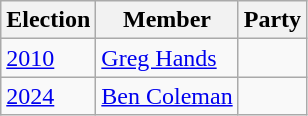<table class="wikitable">
<tr>
<th>Election</th>
<th>Member</th>
<th colspan="2">Party</th>
</tr>
<tr>
<td><a href='#'>2010</a></td>
<td><a href='#'>Greg Hands</a></td>
<td></td>
</tr>
<tr>
<td><a href='#'>2024</a></td>
<td><a href='#'>Ben Coleman</a></td>
<td></td>
</tr>
</table>
